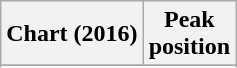<table class="wikitable sortable plainrowheaders" style="text-align:center">
<tr>
<th scope="col">Chart (2016)</th>
<th scope="col">Peak<br>position</th>
</tr>
<tr>
</tr>
<tr>
</tr>
</table>
